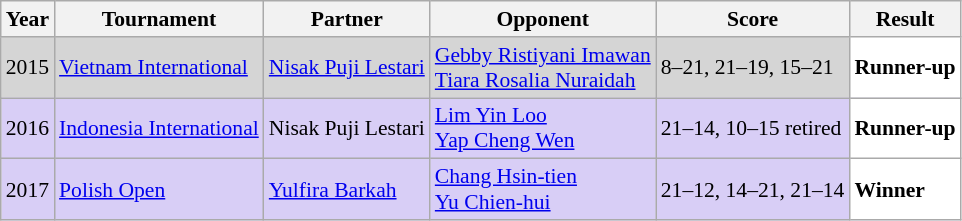<table class="sortable wikitable" style="font-size: 90%;">
<tr>
<th>Year</th>
<th>Tournament</th>
<th>Partner</th>
<th>Opponent</th>
<th>Score</th>
<th>Result</th>
</tr>
<tr style="background:#D5D5D5">
<td align="center">2015</td>
<td align="left"><a href='#'>Vietnam International</a></td>
<td align="left"> <a href='#'>Nisak Puji Lestari</a></td>
<td align="left"> <a href='#'>Gebby Ristiyani Imawan</a><br> <a href='#'>Tiara Rosalia Nuraidah</a></td>
<td align="left">8–21, 21–19, 15–21</td>
<td style="text-align:left; background:white"> <strong>Runner-up</strong></td>
</tr>
<tr style="background:#D8CEF6">
<td align="center">2016</td>
<td align="left"><a href='#'>Indonesia International</a></td>
<td align="left"> Nisak Puji Lestari</td>
<td align="left"> <a href='#'>Lim Yin Loo</a><br> <a href='#'>Yap Cheng Wen</a></td>
<td align="left">21–14, 10–15 retired</td>
<td style="text-align:left; background:white"> <strong>Runner-up</strong></td>
</tr>
<tr style="background:#D8CEF6">
<td align="center">2017</td>
<td align="left"><a href='#'>Polish Open</a></td>
<td align="left"> <a href='#'>Yulfira Barkah</a></td>
<td align="left"> <a href='#'>Chang Hsin-tien</a><br> <a href='#'>Yu Chien-hui</a></td>
<td align="left">21–12, 14–21, 21–14</td>
<td style="text-align:left; background:white"> <strong>Winner</strong></td>
</tr>
</table>
